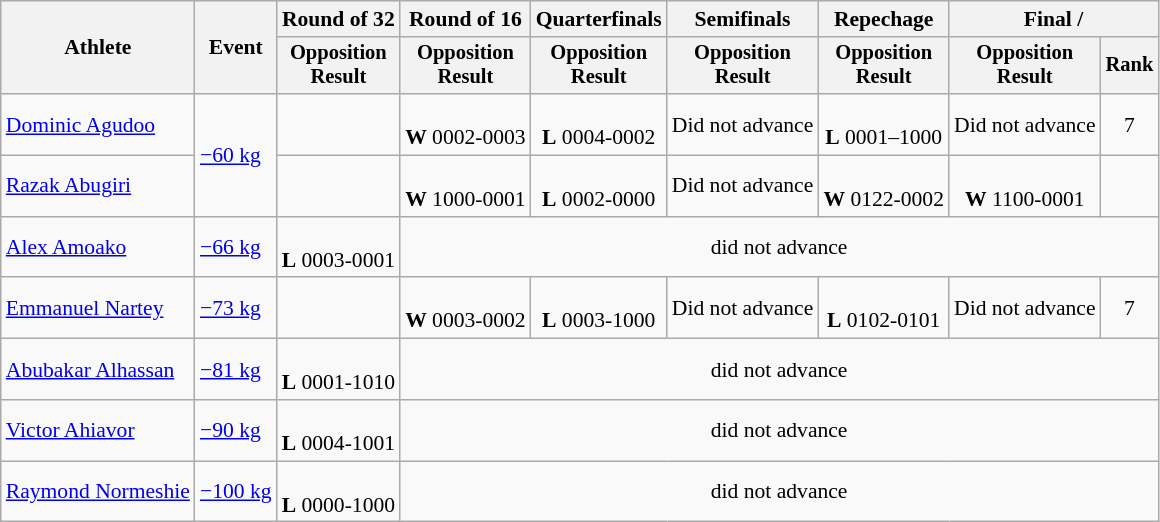<table class="wikitable" style="font-size:90%;">
<tr>
<th rowspan=2>Athlete</th>
<th rowspan=2>Event</th>
<th>Round of 32</th>
<th>Round of 16</th>
<th>Quarterfinals</th>
<th>Semifinals</th>
<th>Repechage</th>
<th colspan=2>Final / </th>
</tr>
<tr style="font-size:95%">
<th>Opposition<br>Result</th>
<th>Opposition<br>Result</th>
<th>Opposition<br>Result</th>
<th>Opposition<br>Result</th>
<th>Opposition<br>Result</th>
<th>Opposition<br>Result</th>
<th>Rank</th>
</tr>
<tr align=center>
<td align=left><a href='#'>Dominic Agudoo</a></td>
<td align=left rowspan=2><a href='#'>−60 kg</a></td>
<td></td>
<td><br><strong>W</strong> 0002-0003</td>
<td><br><strong>L</strong> 0004-0002</td>
<td>Did not advance</td>
<td><br><strong>L</strong> 0001–1000</td>
<td>Did not advance</td>
<td>7</td>
</tr>
<tr align=center>
<td align=left><a href='#'>Razak Abugiri</a></td>
<td></td>
<td><br><strong>W</strong> 1000-0001</td>
<td><br><strong>L</strong> 0002-0000</td>
<td>Did not advance</td>
<td><br><strong>W</strong> 0122-0002</td>
<td><br><strong>W</strong> 1100-0001</td>
<td></td>
</tr>
<tr align=center>
<td align=left><a href='#'>Alex Amoako</a></td>
<td align=left><a href='#'>−66 kg</a></td>
<td><br><strong>L</strong> 0003-0001</td>
<td colspan=6>did not advance</td>
</tr>
<tr align=center>
<td align=left><a href='#'>Emmanuel Nartey</a></td>
<td align=left><a href='#'>−73 kg</a></td>
<td></td>
<td><br><strong>W</strong> 0003-0002</td>
<td><br><strong>L</strong> 0003-1000</td>
<td>Did not advance</td>
<td><br><strong>L</strong> 0102-0101</td>
<td>Did not advance</td>
<td>7</td>
</tr>
<tr align=center>
<td align=left><a href='#'>Abubakar Alhassan</a></td>
<td align=left><a href='#'>−81 kg</a></td>
<td><br><strong>L</strong> 0001-1010</td>
<td colspan=6>did not advance</td>
</tr>
<tr align=center>
<td align=left><a href='#'>Victor Ahiavor</a></td>
<td align=left><a href='#'>−90 kg</a></td>
<td><br><strong>L</strong> 0004-1001</td>
<td colspan=6>did not advance</td>
</tr>
<tr align=center>
<td align=left><a href='#'>Raymond Normeshie</a></td>
<td align=left><a href='#'>−100 kg</a></td>
<td><br><strong>L</strong> 0000-1000</td>
<td colspan=6>did not advance</td>
</tr>
</table>
